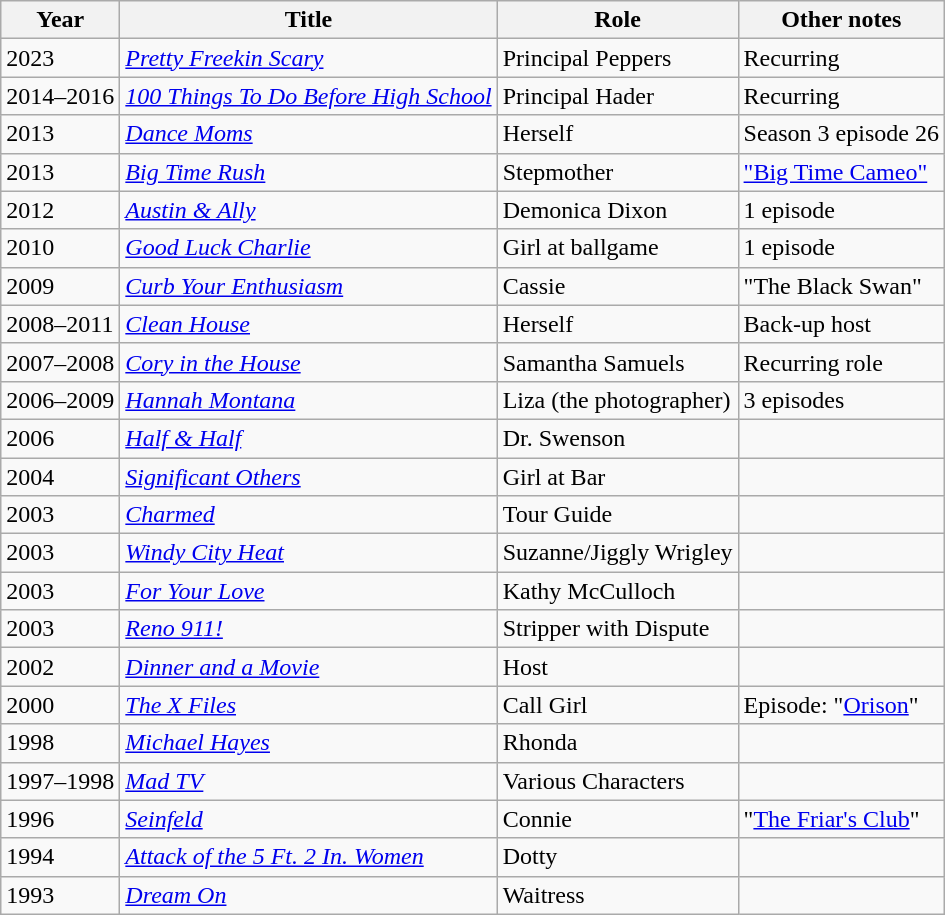<table class="wikitable">
<tr>
<th>Year</th>
<th>Title</th>
<th>Role</th>
<th>Other notes</th>
</tr>
<tr>
<td>2023</td>
<td><em><a href='#'>Pretty Freekin Scary</a></em></td>
<td>Principal Peppers</td>
<td>Recurring</td>
</tr>
<tr>
<td>2014–2016</td>
<td><em><a href='#'>100 Things To Do Before High School</a></em></td>
<td>Principal Hader</td>
<td>Recurring</td>
</tr>
<tr>
<td>2013</td>
<td><em><a href='#'>Dance Moms</a></em></td>
<td>Herself</td>
<td>Season 3 episode 26</td>
</tr>
<tr>
<td>2013</td>
<td><em><a href='#'>Big Time Rush</a></em></td>
<td>Stepmother</td>
<td><a href='#'>"Big Time Cameo"</a></td>
</tr>
<tr>
<td>2012</td>
<td><em><a href='#'>Austin & Ally</a></em></td>
<td>Demonica Dixon</td>
<td>1 episode</td>
</tr>
<tr>
<td>2010</td>
<td><em><a href='#'>Good Luck Charlie</a></em></td>
<td>Girl at ballgame</td>
<td>1 episode</td>
</tr>
<tr>
<td>2009</td>
<td><em><a href='#'>Curb Your Enthusiasm</a></em></td>
<td>Cassie</td>
<td>"The Black Swan"</td>
</tr>
<tr>
<td>2008–2011</td>
<td><em><a href='#'>Clean House</a></em></td>
<td>Herself</td>
<td>Back-up host</td>
</tr>
<tr>
<td>2007–2008</td>
<td><em><a href='#'>Cory in the House</a></em></td>
<td>Samantha Samuels</td>
<td>Recurring role</td>
</tr>
<tr>
<td>2006–2009</td>
<td><em><a href='#'>Hannah Montana</a></em></td>
<td>Liza (the photographer)</td>
<td>3 episodes</td>
</tr>
<tr>
<td>2006</td>
<td><em><a href='#'>Half & Half</a></em></td>
<td>Dr. Swenson</td>
<td></td>
</tr>
<tr>
<td>2004</td>
<td><em><a href='#'>Significant Others</a></em></td>
<td>Girl at Bar</td>
<td></td>
</tr>
<tr>
<td>2003</td>
<td><em><a href='#'>Charmed</a></em></td>
<td>Tour Guide</td>
<td></td>
</tr>
<tr>
<td>2003</td>
<td><em><a href='#'>Windy City Heat</a></em></td>
<td>Suzanne/Jiggly Wrigley</td>
<td></td>
</tr>
<tr>
<td>2003</td>
<td><em><a href='#'>For Your Love</a></em></td>
<td>Kathy McCulloch</td>
<td></td>
</tr>
<tr>
<td>2003</td>
<td><em><a href='#'>Reno 911!</a></em></td>
<td>Stripper with Dispute</td>
<td></td>
</tr>
<tr>
<td>2002</td>
<td><em><a href='#'>Dinner and a Movie</a></em></td>
<td>Host</td>
<td></td>
</tr>
<tr>
<td>2000</td>
<td><em><a href='#'>The X Files</a></em></td>
<td>Call Girl</td>
<td>Episode: "<a href='#'>Orison</a>"</td>
</tr>
<tr>
<td>1998</td>
<td><em><a href='#'>Michael Hayes</a></em></td>
<td>Rhonda</td>
<td></td>
</tr>
<tr>
<td>1997–1998</td>
<td><em><a href='#'>Mad TV</a></em></td>
<td>Various Characters</td>
<td></td>
</tr>
<tr>
<td>1996</td>
<td><em><a href='#'>Seinfeld</a></em></td>
<td>Connie</td>
<td>"<a href='#'>The Friar's Club</a>"</td>
</tr>
<tr>
<td>1994</td>
<td><em><a href='#'>Attack of the 5 Ft. 2 In. Women</a></em></td>
<td>Dotty</td>
<td></td>
</tr>
<tr>
<td>1993</td>
<td><em><a href='#'>Dream On</a></em></td>
<td>Waitress</td>
<td></td>
</tr>
</table>
